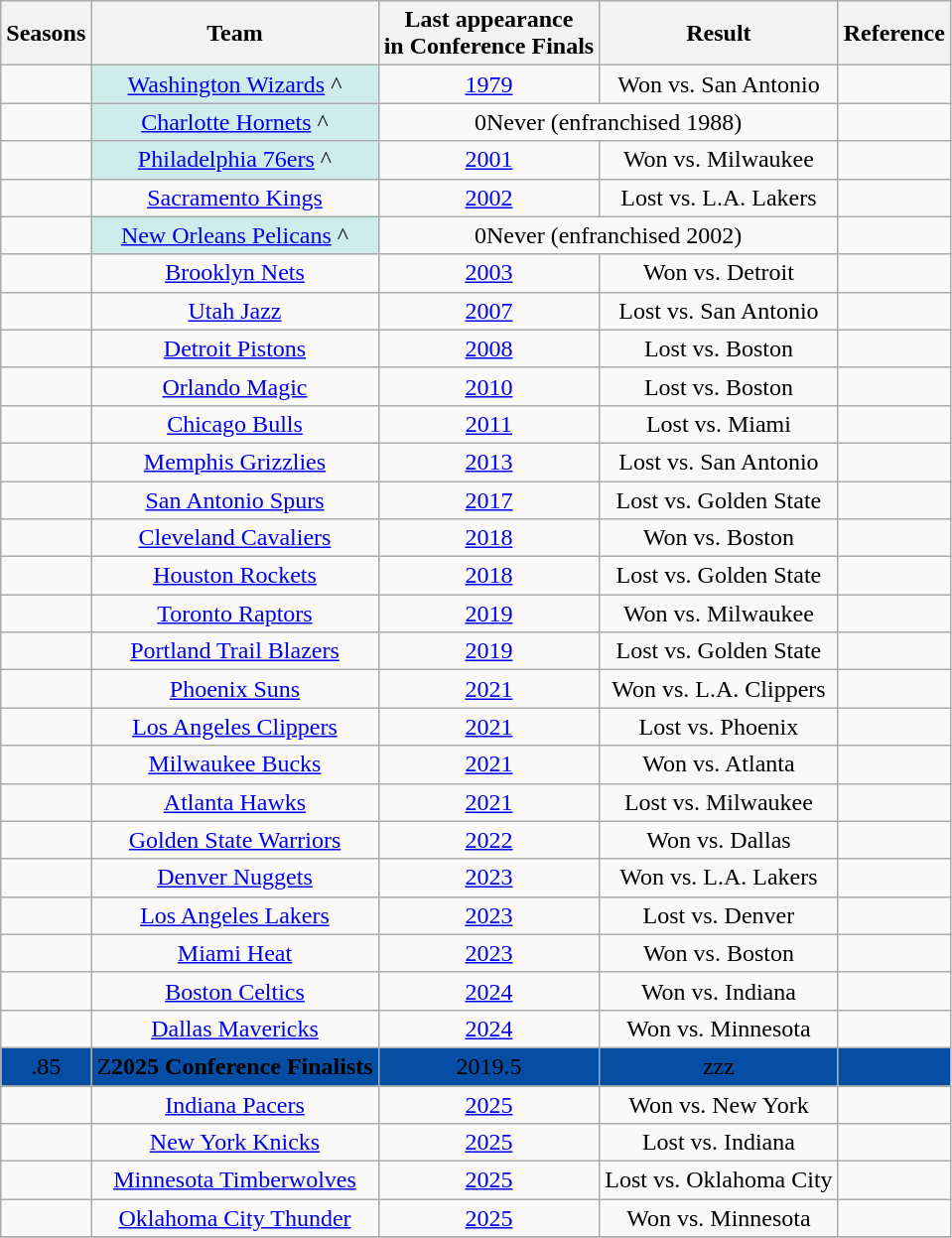<table class="wikitable sortable" style="text-align:center">
<tr>
<th data-sort-type="number">Seasons</th>
<th>Team</th>
<th>Last appearance<br>in Conference Finals</th>
<th>Result</th>
<th class="unsortable">Reference</th>
</tr>
<tr>
<td> </td>
<td bgcolor="#CFECEC"><a href='#'>Washington Wizards</a> ^</td>
<td><a href='#'>1979</a></td>
<td>Won vs. San Antonio</td>
<td></td>
</tr>
<tr>
<td> </td>
<td bgcolor="#CFECEC"><a href='#'>Charlotte Hornets</a> ^</td>
<td colspan="2"><span>0</span>Never (enfranchised 1988)</td>
<td></td>
</tr>
<tr>
<td> </td>
<td bgcolor="#CFECEC"><a href='#'>Philadelphia 76ers</a> ^</td>
<td><a href='#'>2001</a></td>
<td>Won vs. Milwaukee</td>
<td></td>
</tr>
<tr>
<td></td>
<td><a href='#'>Sacramento Kings</a></td>
<td><a href='#'>2002</a></td>
<td>Lost vs. L.A. Lakers</td>
<td></td>
</tr>
<tr>
<td> </td>
<td bgcolor="CFECEC"><a href='#'>New Orleans Pelicans</a> ^</td>
<td colspan="2"><span>0</span>Never (enfranchised 2002)</td>
<td></td>
</tr>
<tr>
<td> </td>
<td><a href='#'>Brooklyn Nets</a> </td>
<td><a href='#'>2003</a></td>
<td>Won vs. Detroit</td>
<td></td>
</tr>
<tr>
<td> </td>
<td><a href='#'>Utah Jazz</a></td>
<td><a href='#'>2007</a></td>
<td>Lost vs. San Antonio</td>
<td></td>
</tr>
<tr>
<td> </td>
<td><a href='#'>Detroit Pistons</a></td>
<td><a href='#'>2008</a></td>
<td>Lost vs. Boston</td>
<td></td>
</tr>
<tr>
<td> </td>
<td><a href='#'>Orlando Magic</a></td>
<td><a href='#'>2010</a></td>
<td>Lost vs. Boston</td>
<td></td>
</tr>
<tr>
<td> </td>
<td><a href='#'>Chicago Bulls</a></td>
<td><a href='#'>2011</a></td>
<td>Lost vs. Miami</td>
<td></td>
</tr>
<tr>
<td> </td>
<td><a href='#'>Memphis Grizzlies</a></td>
<td><a href='#'>2013</a></td>
<td>Lost vs. San Antonio</td>
<td></td>
</tr>
<tr>
<td> </td>
<td><a href='#'>San Antonio Spurs</a></td>
<td><a href='#'>2017</a></td>
<td>Lost vs. Golden State</td>
<td></td>
</tr>
<tr>
<td> </td>
<td><a href='#'>Cleveland Cavaliers</a></td>
<td><a href='#'>2018</a></td>
<td>Won vs. Boston</td>
<td></td>
</tr>
<tr>
<td> </td>
<td><a href='#'>Houston Rockets</a></td>
<td><a href='#'>2018</a></td>
<td>Lost vs. Golden State</td>
<td></td>
</tr>
<tr>
<td> </td>
<td><a href='#'>Toronto Raptors</a></td>
<td><a href='#'>2019</a></td>
<td>Won vs. Milwaukee</td>
<td></td>
</tr>
<tr>
<td> </td>
<td><a href='#'>Portland Trail Blazers</a></td>
<td><a href='#'>2019</a></td>
<td>Lost vs. Golden State</td>
<td></td>
</tr>
<tr>
<td> </td>
<td><a href='#'>Phoenix Suns</a></td>
<td><a href='#'>2021</a></td>
<td>Won vs. L.A. Clippers</td>
<td></td>
</tr>
<tr>
<td> </td>
<td><a href='#'>Los Angeles Clippers</a></td>
<td><a href='#'>2021</a></td>
<td>Lost vs. Phoenix</td>
<td></td>
</tr>
<tr>
<td> </td>
<td><a href='#'>Milwaukee Bucks</a></td>
<td><a href='#'>2021</a></td>
<td>Won vs. Atlanta</td>
<td></td>
</tr>
<tr>
<td> </td>
<td><a href='#'>Atlanta Hawks</a></td>
<td><a href='#'>2021</a></td>
<td>Lost vs. Milwaukee</td>
<td></td>
</tr>
<tr>
<td> </td>
<td><a href='#'>Golden State Warriors</a></td>
<td><a href='#'>2022</a></td>
<td>Won vs. Dallas</td>
<td></td>
</tr>
<tr>
<td> </td>
<td><a href='#'>Denver Nuggets</a></td>
<td><a href='#'>2023</a></td>
<td>Won vs. L.A. Lakers</td>
<td></td>
</tr>
<tr>
<td></td>
<td><a href='#'>Los Angeles Lakers</a></td>
<td><a href='#'>2023</a></td>
<td>Lost vs. Denver</td>
<td></td>
</tr>
<tr>
<td> </td>
<td><a href='#'>Miami Heat</a></td>
<td><a href='#'>2023</a></td>
<td>Won vs. Boston</td>
<td></td>
</tr>
<tr>
<td></td>
<td><a href='#'>Boston Celtics</a></td>
<td><a href='#'>2024</a></td>
<td>Won vs. Indiana</td>
<td></td>
</tr>
<tr>
<td></td>
<td><a href='#'>Dallas Mavericks</a></td>
<td><a href='#'>2024</a></td>
<td>Won vs. Minnesota</td>
<td></td>
</tr>
<tr bgcolor="#054ea4">
<td><span>.85</span></td>
<td align="center"><span>Z</span><span><strong>2025 Conference Finalists</strong></span></td>
<td><span>2019.5</span></td>
<td><span>zzz</span></td>
<td></td>
</tr>
<tr>
</tr>
<tr>
<td></td>
<td><a href='#'>Indiana Pacers</a></td>
<td><a href='#'>2025</a></td>
<td>Won vs. New York</td>
<td></td>
</tr>
<tr>
<td></td>
<td><a href='#'>New York Knicks</a></td>
<td><a href='#'>2025</a></td>
<td>Lost vs. Indiana</td>
<td></td>
</tr>
<tr>
<td></td>
<td><a href='#'>Minnesota Timberwolves</a></td>
<td><a href='#'>2025</a></td>
<td>Lost vs. Oklahoma City</td>
<td></td>
</tr>
<tr>
<td> </td>
<td><a href='#'>Oklahoma City Thunder</a></td>
<td><a href='#'>2025</a></td>
<td>Won vs. Minnesota</td>
<td></td>
</tr>
<tr>
</tr>
</table>
